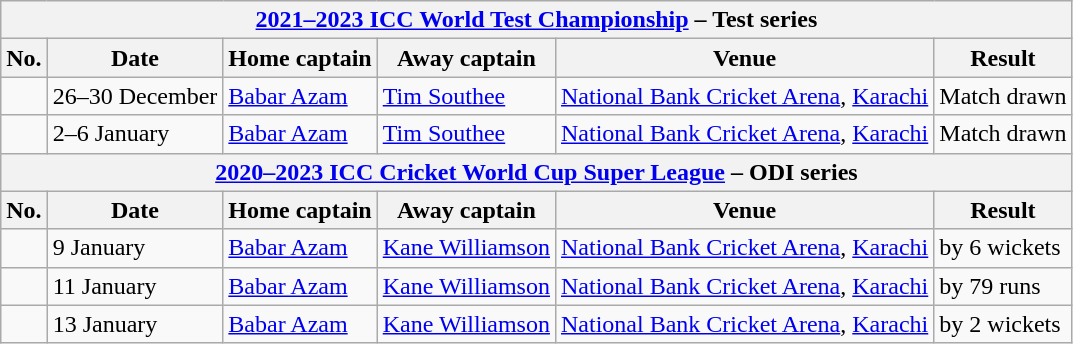<table class="wikitable">
<tr>
<th colspan="9"><a href='#'>2021–2023 ICC World Test Championship</a> – Test series</th>
</tr>
<tr>
<th>No.</th>
<th>Date</th>
<th>Home captain</th>
<th>Away captain</th>
<th>Venue</th>
<th>Result</th>
</tr>
<tr>
<td></td>
<td>26–30 December</td>
<td><a href='#'>Babar Azam</a></td>
<td><a href='#'>Tim Southee</a></td>
<td><a href='#'>National Bank Cricket Arena</a>, <a href='#'>Karachi</a></td>
<td>Match drawn</td>
</tr>
<tr>
<td></td>
<td>2–6 January</td>
<td><a href='#'>Babar Azam</a></td>
<td><a href='#'>Tim Southee</a></td>
<td><a href='#'>National Bank Cricket Arena</a>, <a href='#'>Karachi</a></td>
<td>Match drawn</td>
</tr>
<tr>
<th colspan="9"><a href='#'>2020–2023 ICC Cricket World Cup Super League</a> – ODI series</th>
</tr>
<tr>
<th>No.</th>
<th>Date</th>
<th>Home captain</th>
<th>Away captain</th>
<th>Venue</th>
<th>Result</th>
</tr>
<tr>
<td></td>
<td>9 January</td>
<td><a href='#'>Babar Azam</a></td>
<td><a href='#'>Kane Williamson</a></td>
<td><a href='#'>National Bank Cricket Arena</a>, <a href='#'>Karachi</a></td>
<td> by 6 wickets</td>
</tr>
<tr>
<td></td>
<td>11 January</td>
<td><a href='#'>Babar Azam</a></td>
<td><a href='#'>Kane Williamson</a></td>
<td><a href='#'>National Bank Cricket Arena</a>, <a href='#'>Karachi</a></td>
<td> by 79 runs</td>
</tr>
<tr>
<td></td>
<td>13 January</td>
<td><a href='#'>Babar Azam</a></td>
<td><a href='#'>Kane Williamson</a></td>
<td><a href='#'>National Bank Cricket Arena</a>, <a href='#'>Karachi</a></td>
<td> by 2 wickets</td>
</tr>
</table>
